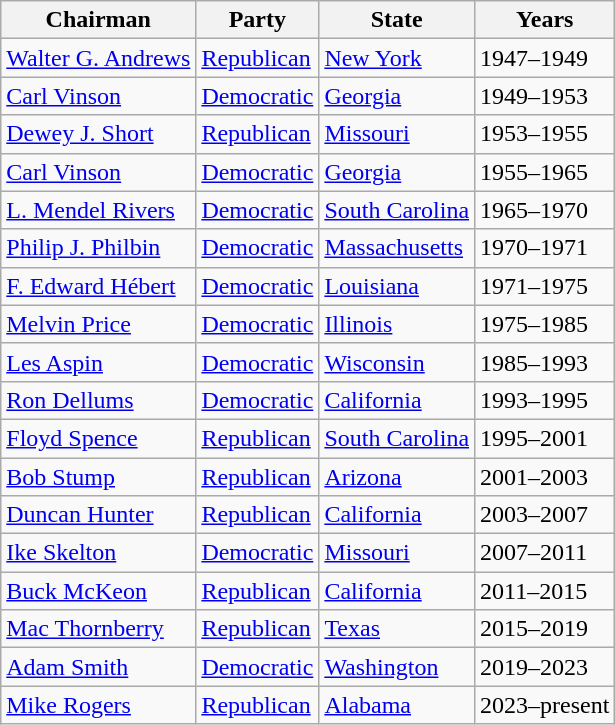<table class=wikitable>
<tr>
<th>Chairman</th>
<th>Party</th>
<th>State</th>
<th>Years</th>
</tr>
<tr>
<td><a href='#'>Walter G. Andrews</a></td>
<td><a href='#'>Republican</a></td>
<td><a href='#'>New York</a></td>
<td>1947–1949</td>
</tr>
<tr>
<td><a href='#'>Carl Vinson</a></td>
<td><a href='#'>Democratic</a></td>
<td><a href='#'>Georgia</a></td>
<td>1949–1953</td>
</tr>
<tr>
<td><a href='#'>Dewey J. Short</a></td>
<td><a href='#'>Republican</a></td>
<td><a href='#'>Missouri</a></td>
<td>1953–1955</td>
</tr>
<tr>
<td><a href='#'>Carl Vinson</a></td>
<td><a href='#'>Democratic</a></td>
<td><a href='#'>Georgia</a></td>
<td>1955–1965</td>
</tr>
<tr>
<td><a href='#'>L. Mendel Rivers</a></td>
<td><a href='#'>Democratic</a></td>
<td><a href='#'>South Carolina</a></td>
<td>1965–1970</td>
</tr>
<tr>
<td><a href='#'>Philip J. Philbin</a></td>
<td><a href='#'>Democratic</a></td>
<td><a href='#'>Massachusetts</a></td>
<td>1970–1971</td>
</tr>
<tr>
<td><a href='#'>F. Edward Hébert</a></td>
<td><a href='#'>Democratic</a></td>
<td><a href='#'>Louisiana</a></td>
<td>1971–1975</td>
</tr>
<tr>
<td><a href='#'>Melvin Price</a></td>
<td><a href='#'>Democratic</a></td>
<td><a href='#'>Illinois</a></td>
<td>1975–1985</td>
</tr>
<tr>
<td><a href='#'>Les Aspin</a></td>
<td><a href='#'>Democratic</a></td>
<td><a href='#'>Wisconsin</a></td>
<td>1985–1993</td>
</tr>
<tr>
<td><a href='#'>Ron Dellums</a></td>
<td><a href='#'>Democratic</a></td>
<td><a href='#'>California</a></td>
<td>1993–1995</td>
</tr>
<tr>
<td><a href='#'>Floyd Spence</a></td>
<td><a href='#'>Republican</a></td>
<td><a href='#'>South Carolina</a></td>
<td>1995–2001</td>
</tr>
<tr>
<td><a href='#'>Bob Stump</a></td>
<td><a href='#'>Republican</a></td>
<td><a href='#'>Arizona</a></td>
<td>2001–2003</td>
</tr>
<tr>
<td><a href='#'>Duncan Hunter</a></td>
<td><a href='#'>Republican</a></td>
<td><a href='#'>California</a></td>
<td>2003–2007</td>
</tr>
<tr>
<td><a href='#'>Ike Skelton</a></td>
<td><a href='#'>Democratic</a></td>
<td><a href='#'>Missouri</a></td>
<td>2007–2011</td>
</tr>
<tr>
<td><a href='#'>Buck McKeon</a></td>
<td><a href='#'>Republican</a></td>
<td><a href='#'>California</a></td>
<td>2011–2015</td>
</tr>
<tr>
<td><a href='#'>Mac Thornberry</a></td>
<td><a href='#'>Republican</a></td>
<td><a href='#'>Texas</a></td>
<td>2015–2019</td>
</tr>
<tr>
<td><a href='#'>Adam Smith</a></td>
<td><a href='#'>Democratic</a></td>
<td><a href='#'>Washington</a></td>
<td>2019–2023</td>
</tr>
<tr>
<td><a href='#'>Mike Rogers</a></td>
<td><a href='#'>Republican</a></td>
<td><a href='#'>Alabama</a></td>
<td>2023–present</td>
</tr>
</table>
